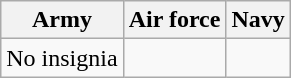<table class="wikitable">
<tr>
<th>Army</th>
<th>Air force</th>
<th>Navy</th>
</tr>
<tr align=center>
<td>No insignia</td>
<td></td>
<td></td>
</tr>
</table>
